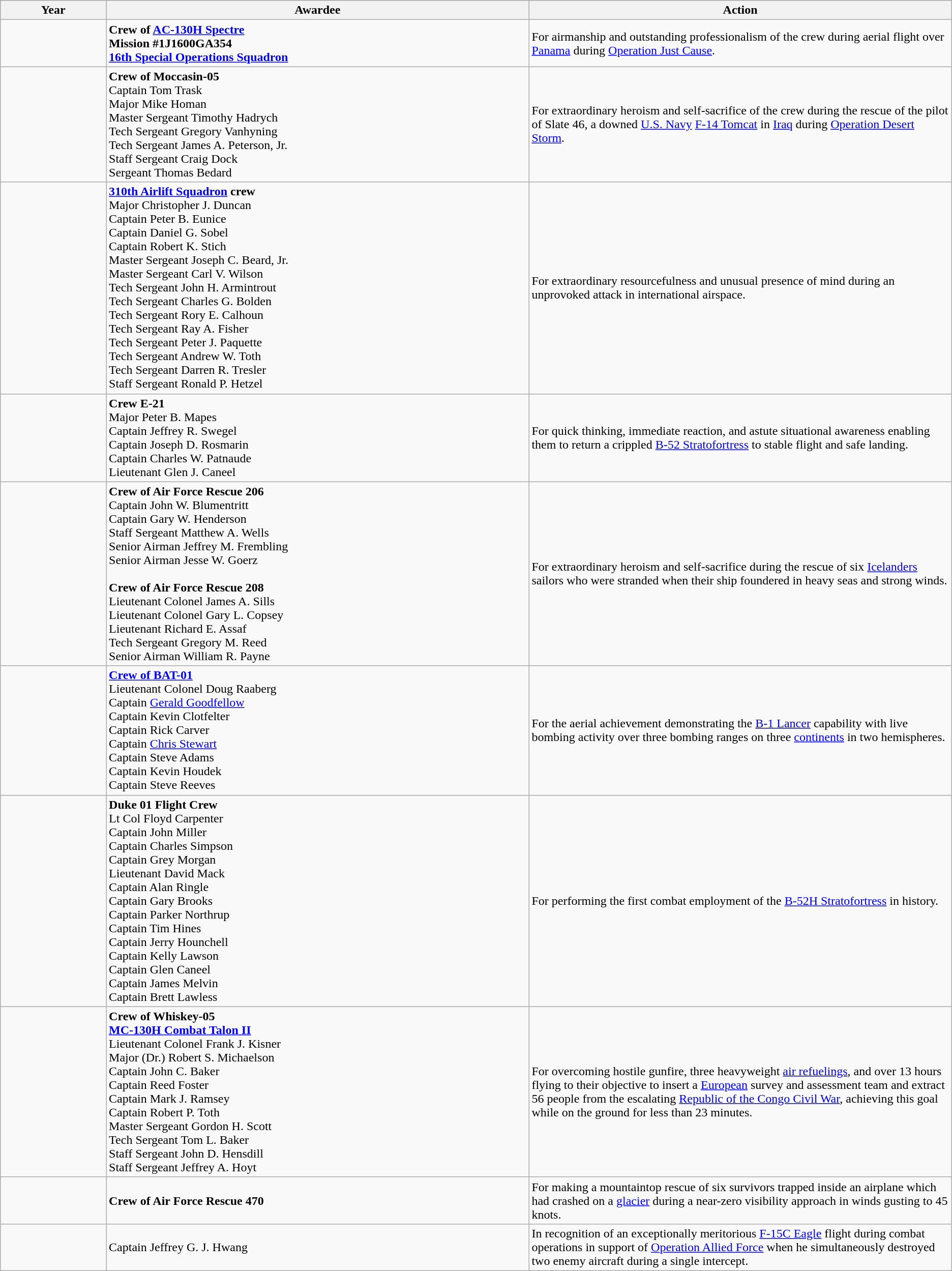<table class=wikitable>
<tr style="background:#CCCCCC">
<th width="5%">Year</th>
<th width=20%>Awardee</th>
<th width=20%>Action</th>
</tr>
<tr>
<td></td>
<td><strong>Crew of <a href='#'>AC-130H Spectre</a></strong><br><strong>Mission #1J1600GA354</strong><br><strong><a href='#'>16th Special Operations Squadron</a></strong></td>
<td>For airmanship and outstanding professionalism of the crew during aerial flight over <a href='#'>Panama</a> during <a href='#'>Operation Just Cause</a>.</td>
</tr>
<tr>
<td></td>
<td><strong>Crew of Moccasin-05</strong><br>Captain Tom Trask<br>Major Mike Homan<br>Master Sergeant Timothy Hadrych<br>Tech Sergeant Gregory Vanhyning<br>Tech Sergeant James A. Peterson, Jr.<br>Staff Sergeant Craig Dock<br>Sergeant Thomas Bedard</td>
<td>For extraordinary heroism and self-sacrifice of the crew during the rescue of the pilot of Slate 46, a downed <a href='#'>U.S. Navy</a> <a href='#'>F-14 Tomcat</a> in <a href='#'>Iraq</a> during <a href='#'>Operation Desert Storm</a>.</td>
</tr>
<tr>
<td></td>
<td><strong><a href='#'>310th Airlift Squadron</a> crew</strong><br>Major Christopher J. Duncan<br>Captain Peter B. Eunice<br>Captain Daniel G. Sobel<br>Captain Robert K. Stich<br>Master Sergeant Joseph C. Beard, Jr.<br>Master Sergeant Carl V. Wilson<br>Tech Sergeant John H. Armintrout<br>Tech Sergeant Charles G. Bolden<br>Tech Sergeant Rory E. Calhoun<br>Tech Sergeant Ray A. Fisher<br>Tech Sergeant Peter J. Paquette<br>Tech Sergeant Andrew W. Toth<br>Tech Sergeant Darren R. Tresler<br>Staff Sergeant Ronald P. Hetzel</td>
<td>For extraordinary resourcefulness and unusual presence of mind during an unprovoked attack in international airspace.</td>
</tr>
<tr>
<td></td>
<td><strong>Crew E-21</strong><br>Major Peter B. Mapes<br>Captain Jeffrey R. Swegel<br>Captain Joseph D. Rosmarin<br>Captain Charles W. Patnaude<br>Lieutenant Glen J. Caneel</td>
<td>For quick thinking, immediate reaction, and astute situational awareness enabling them to return a crippled <a href='#'>B-52 Stratofortress</a> to stable flight and safe landing.</td>
</tr>
<tr>
<td></td>
<td><strong>Crew of Air Force Rescue 206</strong><br>Captain John W. Blumentritt<br>Captain Gary W. Henderson<br>Staff Sergeant Matthew A. Wells<br>Senior Airman Jeffrey M. Frembling<br>Senior Airman Jesse W. Goerz<br><br><strong>Crew of Air Force Rescue 208</strong><br>Lieutenant Colonel James A. Sills<br>Lieutenant Colonel Gary L. Copsey<br>Lieutenant Richard E. Assaf<br>Tech Sergeant Gregory M. Reed<br>Senior Airman William R. Payne</td>
<td>For extraordinary heroism and self-sacrifice during the rescue of six <a href='#'>Icelanders</a> sailors who were stranded when their ship foundered in heavy seas and strong winds.</td>
</tr>
<tr>
<td></td>
<td><strong><a href='#'>Crew of BAT-01</a></strong><br>Lieutenant Colonel Doug Raaberg<br>Captain <a href='#'>Gerald Goodfellow</a><br>Captain Kevin Clotfelter<br>Captain Rick Carver<br>Captain <a href='#'>Chris Stewart</a><br>Captain Steve Adams<br>Captain Kevin Houdek<br>Captain Steve Reeves</td>
<td>For the aerial achievement demonstrating the <a href='#'>B-1 Lancer</a> capability with live bombing activity over three bombing ranges on three <a href='#'>continents</a> in two hemispheres.</td>
</tr>
<tr>
<td></td>
<td><strong>Duke 01 Flight Crew</strong><br>Lt Col Floyd Carpenter<br>Captain John Miller<br>Captain Charles Simpson<br>Captain Grey Morgan<br>Lieutenant David Mack<br>Captain Alan Ringle<br>Captain Gary Brooks<br>Captain Parker Northrup<br>Captain Tim Hines<br>Captain Jerry Hounchell<br>Captain Kelly Lawson<br>Captain Glen Caneel<br>Captain James Melvin<br>Captain Brett Lawless</td>
<td>For performing the first combat employment of the <a href='#'>B-52H Stratofortress</a> in history.</td>
</tr>
<tr>
<td></td>
<td><strong>Crew of Whiskey-05</strong><br><strong><a href='#'>MC-130H Combat Talon II</a></strong><br>Lieutenant Colonel Frank J. Kisner<br>Major (Dr.) Robert S. Michaelson<br>Captain John C. Baker<br>Captain Reed Foster<br>Captain Mark J. Ramsey<br>Captain Robert P. Toth<br>Master Sergeant Gordon H. Scott<br>Tech Sergeant Tom L. Baker<br>Staff Sergeant John D. Hensdill<br>Staff Sergeant Jeffrey A. Hoyt</td>
<td>For overcoming hostile gunfire, three heavyweight <a href='#'>air refuelings</a>, and over 13 hours flying  to their objective to insert a <a href='#'>European</a> survey and assessment team and extract 56 people from the escalating <a href='#'>Republic of the Congo Civil War</a>, achieving this goal while on the ground for less than 23 minutes.</td>
</tr>
<tr>
<td></td>
<td><strong>Crew of Air Force Rescue 470</strong></td>
<td>For making a mountaintop rescue of six survivors trapped inside an airplane which had crashed on a <a href='#'>glacier</a> during a near-zero visibility approach in winds gusting to 45 knots.</td>
</tr>
<tr>
<td></td>
<td>Captain Jeffrey G. J. Hwang</td>
<td>In recognition of an exceptionally meritorious <a href='#'>F-15C Eagle</a> flight during combat operations in support of <a href='#'>Operation Allied Force</a> when he simultaneously destroyed two enemy aircraft during a single intercept.</td>
</tr>
</table>
